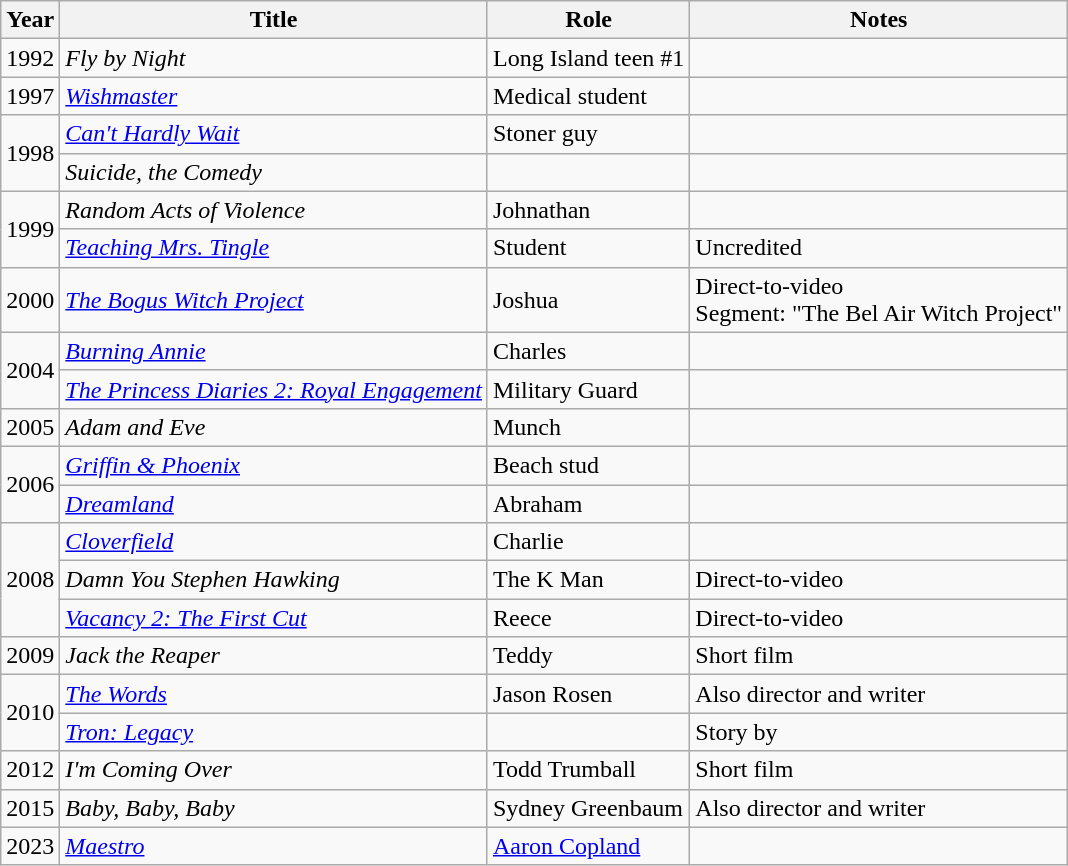<table class="wikitable sortable">
<tr>
<th>Year</th>
<th>Title</th>
<th>Role</th>
<th class="unsortable">Notes</th>
</tr>
<tr>
<td>1992</td>
<td><em>Fly by Night</em></td>
<td>Long Island teen #1</td>
<td></td>
</tr>
<tr>
<td>1997</td>
<td><em><a href='#'>Wishmaster</a></em></td>
<td>Medical student</td>
<td></td>
</tr>
<tr>
<td rowspan="2">1998</td>
<td><em><a href='#'>Can't Hardly Wait</a></em></td>
<td>Stoner guy</td>
<td></td>
</tr>
<tr>
<td><em>Suicide, the Comedy</em></td>
<td></td>
<td></td>
</tr>
<tr>
<td rowspan="2">1999</td>
<td><em>Random Acts of Violence</em></td>
<td>Johnathan</td>
<td></td>
</tr>
<tr>
<td><em><a href='#'>Teaching Mrs. Tingle</a></em></td>
<td>Student</td>
<td>Uncredited</td>
</tr>
<tr>
<td>2000</td>
<td><em><a href='#'>The Bogus Witch Project</a></em></td>
<td>Joshua</td>
<td>Direct-to-video<br>Segment: "The Bel Air Witch Project"</td>
</tr>
<tr>
<td rowspan="2">2004</td>
<td><em><a href='#'>Burning Annie</a></em></td>
<td>Charles</td>
<td></td>
</tr>
<tr>
<td><em><a href='#'>The Princess Diaries 2: Royal Engagement</a></em></td>
<td>Military Guard</td>
<td></td>
</tr>
<tr>
<td>2005</td>
<td><em>Adam and Eve</em></td>
<td>Munch</td>
<td></td>
</tr>
<tr>
<td rowspan="2">2006</td>
<td><em><a href='#'>Griffin & Phoenix</a></em></td>
<td>Beach stud</td>
<td></td>
</tr>
<tr>
<td><em><a href='#'>Dreamland</a></em></td>
<td>Abraham</td>
<td></td>
</tr>
<tr>
<td rowspan="3">2008</td>
<td><em><a href='#'>Cloverfield</a></em></td>
<td>Charlie</td>
<td></td>
</tr>
<tr>
<td><em>Damn You Stephen Hawking</em></td>
<td>The K Man</td>
<td>Direct-to-video</td>
</tr>
<tr>
<td><em><a href='#'>Vacancy 2: The First Cut</a></em></td>
<td>Reece</td>
<td>Direct-to-video</td>
</tr>
<tr>
<td>2009</td>
<td><em>Jack the Reaper</em></td>
<td>Teddy</td>
<td>Short film</td>
</tr>
<tr>
<td rowspan="2">2010</td>
<td><em><a href='#'>The Words</a></em></td>
<td>Jason Rosen</td>
<td>Also director and writer</td>
</tr>
<tr>
<td><em><a href='#'>Tron: Legacy</a></em></td>
<td></td>
<td>Story by</td>
</tr>
<tr>
<td>2012</td>
<td><em>I'm Coming Over</em></td>
<td>Todd Trumball</td>
<td>Short film</td>
</tr>
<tr>
<td>2015</td>
<td><em>Baby, Baby, Baby</em></td>
<td>Sydney Greenbaum</td>
<td>Also director and writer</td>
</tr>
<tr>
<td>2023</td>
<td><em><a href='#'>Maestro</a></em></td>
<td><a href='#'>Aaron Copland</a></td>
<td></td>
</tr>
</table>
